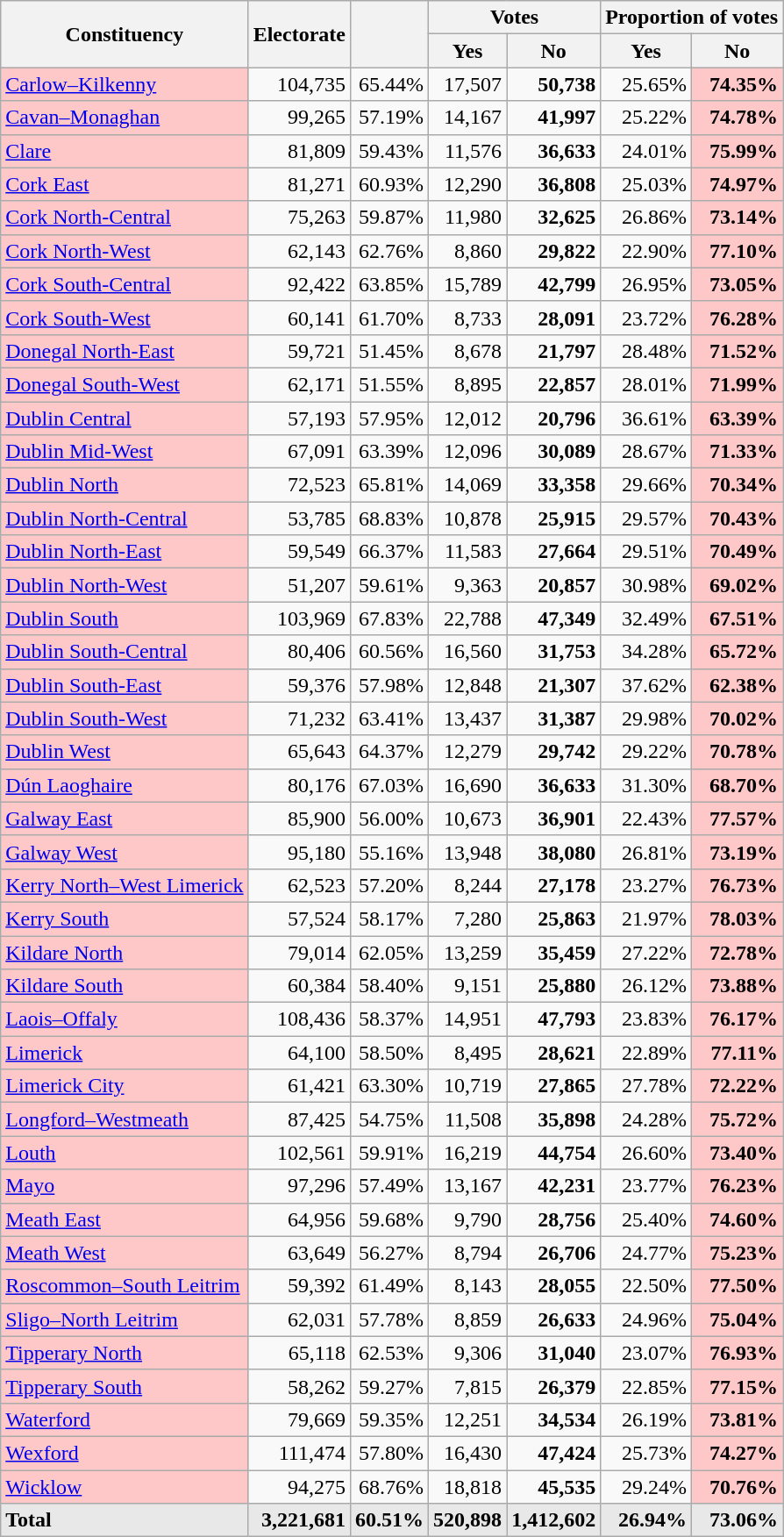<table class="wikitable sortable">
<tr>
<th rowspan=2>Constituency</th>
<th rowspan=2>Electorate</th>
<th rowspan=2></th>
<th colspan=2>Votes</th>
<th colspan=2>Proportion of votes</th>
</tr>
<tr>
<th>Yes</th>
<th>No</th>
<th>Yes</th>
<th>No</th>
</tr>
<tr>
<td style="background:#ffc8c8;"><a href='#'>Carlow–Kilkenny</a></td>
<td style="text-align: right;">104,735</td>
<td style="text-align: right;">65.44%</td>
<td style="text-align: right;">17,507</td>
<td style="text-align: right;"><strong>50,738</strong></td>
<td style="text-align: right;">25.65%</td>
<td style="text-align: right; background:#ffc8c8;"><strong>74.35%</strong></td>
</tr>
<tr>
<td style="background:#ffc8c8;"><a href='#'>Cavan–Monaghan</a></td>
<td style="text-align: right;">99,265</td>
<td style="text-align: right;">57.19%</td>
<td style="text-align: right;">14,167</td>
<td style="text-align: right;"><strong>41,997</strong></td>
<td style="text-align: right;">25.22%</td>
<td style="text-align: right; background:#ffc8c8;"><strong>74.78%</strong></td>
</tr>
<tr>
<td style="background:#ffc8c8;"><a href='#'>Clare</a></td>
<td style="text-align: right;">81,809</td>
<td style="text-align: right;">59.43%</td>
<td style="text-align: right;">11,576</td>
<td style="text-align: right;"><strong>36,633</strong></td>
<td style="text-align: right;">24.01%</td>
<td style="text-align: right; background:#ffc8c8;"><strong>75.99%</strong></td>
</tr>
<tr>
<td style="background:#ffc8c8;"><a href='#'>Cork East</a></td>
<td style="text-align: right;">81,271</td>
<td style="text-align: right;">60.93%</td>
<td style="text-align: right;">12,290</td>
<td style="text-align: right;"><strong>36,808</strong></td>
<td style="text-align: right;">25.03%</td>
<td style="text-align: right; background:#ffc8c8;"><strong>74.97%</strong></td>
</tr>
<tr>
<td style="background:#ffc8c8;"><a href='#'>Cork North-Central</a></td>
<td style="text-align: right;">75,263</td>
<td style="text-align: right;">59.87%</td>
<td style="text-align: right;">11,980</td>
<td style="text-align: right;"><strong>32,625</strong></td>
<td style="text-align: right;">26.86%</td>
<td style="text-align: right; background:#ffc8c8;"><strong>73.14%</strong></td>
</tr>
<tr>
<td style="background:#ffc8c8;"><a href='#'>Cork North-West</a></td>
<td style="text-align: right;">62,143</td>
<td style="text-align: right;">62.76%</td>
<td style="text-align: right;">8,860</td>
<td style="text-align: right;"><strong>29,822</strong></td>
<td style="text-align: right;">22.90%</td>
<td style="text-align: right; background:#ffc8c8;"><strong>77.10%</strong></td>
</tr>
<tr>
<td style="background:#ffc8c8;"><a href='#'>Cork South-Central</a></td>
<td style="text-align: right;">92,422</td>
<td style="text-align: right;">63.85%</td>
<td style="text-align: right;">15,789</td>
<td style="text-align: right;"><strong>42,799</strong></td>
<td style="text-align: right;">26.95%</td>
<td style="text-align: right; background:#ffc8c8;"><strong>73.05%</strong></td>
</tr>
<tr>
<td style="background:#ffc8c8;"><a href='#'>Cork South-West</a></td>
<td style="text-align: right;">60,141</td>
<td style="text-align: right;">61.70%</td>
<td style="text-align: right;">8,733</td>
<td style="text-align: right;"><strong>28,091</strong></td>
<td style="text-align: right;">23.72%</td>
<td style="text-align: right; background:#ffc8c8;"><strong>76.28%</strong></td>
</tr>
<tr>
<td style="background:#ffc8c8;"><a href='#'>Donegal North-East</a></td>
<td style="text-align: right;">59,721</td>
<td style="text-align: right;">51.45%</td>
<td style="text-align: right;">8,678</td>
<td style="text-align: right;"><strong>21,797</strong></td>
<td style="text-align: right;">28.48%</td>
<td style="text-align: right; background:#ffc8c8;"><strong>71.52%</strong></td>
</tr>
<tr>
<td style="background:#ffc8c8;"><a href='#'>Donegal South-West</a></td>
<td style="text-align: right;">62,171</td>
<td style="text-align: right;">51.55%</td>
<td style="text-align: right;">8,895</td>
<td style="text-align: right;"><strong>22,857</strong></td>
<td style="text-align: right;">28.01%</td>
<td style="text-align: right; background:#ffc8c8;"><strong>71.99%</strong></td>
</tr>
<tr>
<td style="background:#ffc8c8;"><a href='#'>Dublin Central</a></td>
<td style="text-align: right;">57,193</td>
<td style="text-align: right;">57.95%</td>
<td style="text-align: right;">12,012</td>
<td style="text-align: right;"><strong>20,796</strong></td>
<td style="text-align: right;">36.61%</td>
<td style="text-align: right; background:#ffc8c8;"><strong>63.39%</strong></td>
</tr>
<tr>
<td style="background:#ffc8c8;"><a href='#'>Dublin Mid-West</a></td>
<td style="text-align: right;">67,091</td>
<td style="text-align: right;">63.39%</td>
<td style="text-align: right;">12,096</td>
<td style="text-align: right;"><strong>30,089</strong></td>
<td style="text-align: right;">28.67%</td>
<td style="text-align: right; background:#ffc8c8;"><strong>71.33%</strong></td>
</tr>
<tr>
<td style="background:#ffc8c8;"><a href='#'>Dublin North</a></td>
<td style="text-align: right;">72,523</td>
<td style="text-align: right;">65.81%</td>
<td style="text-align: right;">14,069</td>
<td style="text-align: right;"><strong>33,358</strong></td>
<td style="text-align: right;">29.66%</td>
<td style="text-align: right; background:#ffc8c8;"><strong>70.34%</strong></td>
</tr>
<tr>
<td style="background:#ffc8c8;"><a href='#'>Dublin North-Central</a></td>
<td style="text-align: right;">53,785</td>
<td style="text-align: right;">68.83%</td>
<td style="text-align: right;">10,878</td>
<td style="text-align: right;"><strong>25,915</strong></td>
<td style="text-align: right;">29.57%</td>
<td style="text-align: right; background:#ffc8c8;"><strong>70.43%</strong></td>
</tr>
<tr>
<td style="background:#ffc8c8;"><a href='#'>Dublin North-East</a></td>
<td style="text-align: right;">59,549</td>
<td style="text-align: right;">66.37%</td>
<td style="text-align: right;">11,583</td>
<td style="text-align: right;"><strong>27,664</strong></td>
<td style="text-align: right;">29.51%</td>
<td style="text-align: right; background:#ffc8c8;"><strong>70.49%</strong></td>
</tr>
<tr>
<td style="background:#ffc8c8;"><a href='#'>Dublin North-West</a></td>
<td style="text-align: right;">51,207</td>
<td style="text-align: right;">59.61%</td>
<td style="text-align: right;">9,363</td>
<td style="text-align: right;"><strong>20,857</strong></td>
<td style="text-align: right;">30.98%</td>
<td style="text-align: right; background:#ffc8c8;"><strong>69.02%</strong></td>
</tr>
<tr>
<td style="background:#ffc8c8;"><a href='#'>Dublin South</a></td>
<td style="text-align: right;">103,969</td>
<td style="text-align: right;">67.83%</td>
<td style="text-align: right;">22,788</td>
<td style="text-align: right;"><strong>47,349</strong></td>
<td style="text-align: right;">32.49%</td>
<td style="text-align: right; background:#ffc8c8;"><strong>67.51%</strong></td>
</tr>
<tr>
<td style="background:#ffc8c8;"><a href='#'>Dublin South-Central</a></td>
<td style="text-align: right;">80,406</td>
<td style="text-align: right;">60.56%</td>
<td style="text-align: right;">16,560</td>
<td style="text-align: right;"><strong>31,753</strong></td>
<td style="text-align: right;">34.28%</td>
<td style="text-align: right; background:#ffc8c8;"><strong>65.72%</strong></td>
</tr>
<tr>
<td style="background:#ffc8c8;"><a href='#'>Dublin South-East</a></td>
<td style="text-align: right;">59,376</td>
<td style="text-align: right;">57.98%</td>
<td style="text-align: right;">12,848</td>
<td style="text-align: right;"><strong>21,307</strong></td>
<td style="text-align: right;">37.62%</td>
<td style="text-align: right; background:#ffc8c8;"><strong>62.38%</strong></td>
</tr>
<tr>
<td style="background:#ffc8c8;"><a href='#'>Dublin South-West</a></td>
<td style="text-align: right;">71,232</td>
<td style="text-align: right;">63.41%</td>
<td style="text-align: right;">13,437</td>
<td style="text-align: right;"><strong>31,387</strong></td>
<td style="text-align: right;">29.98%</td>
<td style="text-align: right; background:#ffc8c8;"><strong>70.02%</strong></td>
</tr>
<tr>
<td style="background:#ffc8c8;"><a href='#'>Dublin West</a></td>
<td style="text-align: right;">65,643</td>
<td style="text-align: right;">64.37%</td>
<td style="text-align: right;">12,279</td>
<td style="text-align: right;"><strong>29,742</strong></td>
<td style="text-align: right;">29.22%</td>
<td style="text-align: right; background:#ffc8c8;"><strong>70.78%</strong></td>
</tr>
<tr>
<td style="background:#ffc8c8;"><a href='#'>Dún Laoghaire</a></td>
<td style="text-align: right;">80,176</td>
<td style="text-align: right;">67.03%</td>
<td style="text-align: right;">16,690</td>
<td style="text-align: right;"><strong>36,633</strong></td>
<td style="text-align: right;">31.30%</td>
<td style="text-align: right; background:#ffc8c8;"><strong>68.70%</strong></td>
</tr>
<tr>
<td style="background:#ffc8c8;"><a href='#'>Galway East</a></td>
<td style="text-align: right;">85,900</td>
<td style="text-align: right;">56.00%</td>
<td style="text-align: right;">10,673</td>
<td style="text-align: right;"><strong>36,901</strong></td>
<td style="text-align: right;">22.43%</td>
<td style="text-align: right; background:#ffc8c8;"><strong>77.57%</strong></td>
</tr>
<tr>
<td style="background:#ffc8c8;"><a href='#'>Galway West</a></td>
<td style="text-align: right;">95,180</td>
<td style="text-align: right;">55.16%</td>
<td style="text-align: right;">13,948</td>
<td style="text-align: right;"><strong>38,080</strong></td>
<td style="text-align: right;">26.81%</td>
<td style="text-align: right; background:#ffc8c8;"><strong>73.19%</strong></td>
</tr>
<tr>
<td style="background:#ffc8c8;"><a href='#'>Kerry North–West Limerick</a></td>
<td style="text-align: right;">62,523</td>
<td style="text-align: right;">57.20%</td>
<td style="text-align: right;">8,244</td>
<td style="text-align: right;"><strong>27,178</strong></td>
<td style="text-align: right;">23.27%</td>
<td style="text-align: right; background:#ffc8c8;"><strong>76.73%</strong></td>
</tr>
<tr>
<td style="background:#ffc8c8;"><a href='#'>Kerry South</a></td>
<td style="text-align: right;">57,524</td>
<td style="text-align: right;">58.17%</td>
<td style="text-align: right;">7,280</td>
<td style="text-align: right;"><strong>25,863</strong></td>
<td style="text-align: right;">21.97%</td>
<td style="text-align: right; background:#ffc8c8;"><strong>78.03%</strong></td>
</tr>
<tr>
<td style="background:#ffc8c8;"><a href='#'>Kildare North</a></td>
<td style="text-align: right;">79,014</td>
<td style="text-align: right;">62.05%</td>
<td style="text-align: right;">13,259</td>
<td style="text-align: right;"><strong>35,459</strong></td>
<td style="text-align: right;">27.22%</td>
<td style="text-align: right; background:#ffc8c8;"><strong>72.78%</strong></td>
</tr>
<tr>
<td style="background:#ffc8c8;"><a href='#'>Kildare South</a></td>
<td style="text-align: right;">60,384</td>
<td style="text-align: right;">58.40%</td>
<td style="text-align: right;">9,151</td>
<td style="text-align: right;"><strong>25,880</strong></td>
<td style="text-align: right;">26.12%</td>
<td style="text-align: right; background:#ffc8c8;"><strong>73.88%</strong></td>
</tr>
<tr>
<td style="background:#ffc8c8;"><a href='#'>Laois–Offaly</a></td>
<td style="text-align: right;">108,436</td>
<td style="text-align: right;">58.37%</td>
<td style="text-align: right;">14,951</td>
<td style="text-align: right;"><strong>47,793</strong></td>
<td style="text-align: right;">23.83%</td>
<td style="text-align: right; background:#ffc8c8;"><strong>76.17%</strong></td>
</tr>
<tr>
<td style="background:#ffc8c8;"><a href='#'>Limerick</a></td>
<td style="text-align: right;">64,100</td>
<td style="text-align: right;">58.50%</td>
<td style="text-align: right;">8,495</td>
<td style="text-align: right;"><strong>28,621</strong></td>
<td style="text-align: right;">22.89%</td>
<td style="text-align: right; background:#ffc8c8;"><strong>77.11%</strong></td>
</tr>
<tr>
<td style="background:#ffc8c8;"><a href='#'>Limerick City</a></td>
<td style="text-align: right;">61,421</td>
<td style="text-align: right;">63.30%</td>
<td style="text-align: right;">10,719</td>
<td style="text-align: right;"><strong>27,865</strong></td>
<td style="text-align: right;">27.78%</td>
<td style="text-align: right; background:#ffc8c8;"><strong>72.22%</strong></td>
</tr>
<tr>
<td style="background:#ffc8c8;"><a href='#'>Longford–Westmeath</a></td>
<td style="text-align: right;">87,425</td>
<td style="text-align: right;">54.75%</td>
<td style="text-align: right;">11,508</td>
<td style="text-align: right;"><strong>35,898</strong></td>
<td style="text-align: right;">24.28%</td>
<td style="text-align: right; background:#ffc8c8;"><strong>75.72%</strong></td>
</tr>
<tr>
<td style="background:#ffc8c8;"><a href='#'>Louth</a></td>
<td style="text-align: right;">102,561</td>
<td style="text-align: right;">59.91%</td>
<td style="text-align: right;">16,219</td>
<td style="text-align: right;"><strong>44,754</strong></td>
<td style="text-align: right;">26.60%</td>
<td style="text-align: right; background:#ffc8c8;"><strong>73.40%</strong></td>
</tr>
<tr>
<td style="background:#ffc8c8;"><a href='#'>Mayo</a></td>
<td style="text-align: right;">97,296</td>
<td style="text-align: right;">57.49%</td>
<td style="text-align: right;">13,167</td>
<td style="text-align: right;"><strong>42,231</strong></td>
<td style="text-align: right;">23.77%</td>
<td style="text-align: right; background:#ffc8c8;"><strong>76.23%</strong></td>
</tr>
<tr>
<td style="background:#ffc8c8;"><a href='#'>Meath East</a></td>
<td style="text-align: right;">64,956</td>
<td style="text-align: right;">59.68%</td>
<td style="text-align: right;">9,790</td>
<td style="text-align: right;"><strong>28,756</strong></td>
<td style="text-align: right;">25.40%</td>
<td style="text-align: right; background:#ffc8c8;"><strong>74.60%</strong></td>
</tr>
<tr>
<td style="background:#ffc8c8;"><a href='#'>Meath West</a></td>
<td style="text-align: right;">63,649</td>
<td style="text-align: right;">56.27%</td>
<td style="text-align: right;">8,794</td>
<td style="text-align: right;"><strong>26,706</strong></td>
<td style="text-align: right;">24.77%</td>
<td style="text-align: right; background:#ffc8c8;"><strong>75.23%</strong></td>
</tr>
<tr>
<td style="background:#ffc8c8;"><a href='#'>Roscommon–South Leitrim</a></td>
<td style="text-align: right;">59,392</td>
<td style="text-align: right;">61.49%</td>
<td style="text-align: right;">8,143</td>
<td style="text-align: right;"><strong>28,055</strong></td>
<td style="text-align: right;">22.50%</td>
<td style="text-align: right; background:#ffc8c8;"><strong>77.50%</strong></td>
</tr>
<tr>
<td style="background:#ffc8c8;"><a href='#'>Sligo–North Leitrim</a></td>
<td style="text-align: right;">62,031</td>
<td style="text-align: right;">57.78%</td>
<td style="text-align: right;">8,859</td>
<td style="text-align: right;"><strong>26,633</strong></td>
<td style="text-align: right;">24.96%</td>
<td style="text-align: right; background:#ffc8c8;"><strong>75.04%</strong></td>
</tr>
<tr>
<td style="background:#ffc8c8;"><a href='#'>Tipperary North</a></td>
<td style="text-align: right;">65,118</td>
<td style="text-align: right;">62.53%</td>
<td style="text-align: right;">9,306</td>
<td style="text-align: right;"><strong>31,040</strong></td>
<td style="text-align: right;">23.07%</td>
<td style="text-align: right; background:#ffc8c8;"><strong>76.93%</strong></td>
</tr>
<tr>
<td style="background:#ffc8c8;"><a href='#'>Tipperary South</a></td>
<td style="text-align: right;">58,262</td>
<td style="text-align: right;">59.27%</td>
<td style="text-align: right;">7,815</td>
<td style="text-align: right;"><strong>26,379</strong></td>
<td style="text-align: right;">22.85%</td>
<td style="text-align: right; background:#ffc8c8;"><strong>77.15%</strong></td>
</tr>
<tr>
<td style="background:#ffc8c8;"><a href='#'>Waterford</a></td>
<td style="text-align: right;">79,669</td>
<td style="text-align: right;">59.35%</td>
<td style="text-align: right;">12,251</td>
<td style="text-align: right;"><strong>34,534</strong></td>
<td style="text-align: right;">26.19%</td>
<td style="text-align: right; background:#ffc8c8;"><strong>73.81%</strong></td>
</tr>
<tr>
<td style="background:#ffc8c8;"><a href='#'>Wexford</a></td>
<td style="text-align: right;">111,474</td>
<td style="text-align: right;">57.80%</td>
<td style="text-align: right;">16,430</td>
<td style="text-align: right;"><strong>47,424</strong></td>
<td style="text-align: right;">25.73%</td>
<td style="text-align: right; background:#ffc8c8;"><strong>74.27%</strong></td>
</tr>
<tr>
<td style="background:#ffc8c8;"><a href='#'>Wicklow</a></td>
<td style="text-align: right;">94,275</td>
<td style="text-align: right;">68.76%</td>
<td style="text-align: right;">18,818</td>
<td style="text-align: right;"><strong>45,535</strong></td>
<td style="text-align: right;">29.24%</td>
<td style="text-align: right; background:#ffc8c8;"><strong>70.76%</strong></td>
</tr>
<tr class="sortbottom" style="font-weight:bold; background-color:rgb(232,232,232);">
<td>Total</td>
<td style="text-align: right;">3,221,681</td>
<td style="text-align: right;">60.51%</td>
<td style="text-align: right;">520,898</td>
<td style="text-align: right;">1,412,602</td>
<td style="text-align: right;">26.94%</td>
<td style="text-align: right;">73.06%</td>
</tr>
</table>
